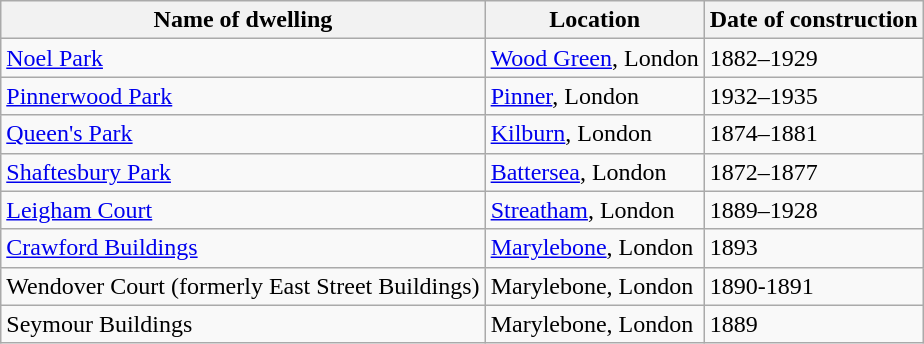<table class="wikitable sortable">
<tr>
<th>Name of dwelling</th>
<th>Location</th>
<th>Date of construction</th>
</tr>
<tr>
<td><a href='#'>Noel Park</a></td>
<td><a href='#'>Wood Green</a>, London</td>
<td>1882–1929</td>
</tr>
<tr>
<td><a href='#'>Pinnerwood Park</a></td>
<td><a href='#'>Pinner</a>, London</td>
<td>1932–1935</td>
</tr>
<tr>
<td><a href='#'>Queen's Park</a></td>
<td><a href='#'>Kilburn</a>, London</td>
<td>1874–1881</td>
</tr>
<tr>
<td><a href='#'>Shaftesbury Park</a></td>
<td><a href='#'>Battersea</a>, London</td>
<td>1872–1877</td>
</tr>
<tr>
<td><a href='#'>Leigham Court</a></td>
<td><a href='#'>Streatham</a>, London</td>
<td>1889–1928</td>
</tr>
<tr>
<td><a href='#'>Crawford Buildings</a></td>
<td><a href='#'>Marylebone</a>, London</td>
<td>1893</td>
</tr>
<tr>
<td>Wendover Court (formerly East Street Buildings)</td>
<td>Marylebone, London</td>
<td>1890-1891</td>
</tr>
<tr>
<td>Seymour Buildings</td>
<td>Marylebone, London</td>
<td>1889</td>
</tr>
</table>
